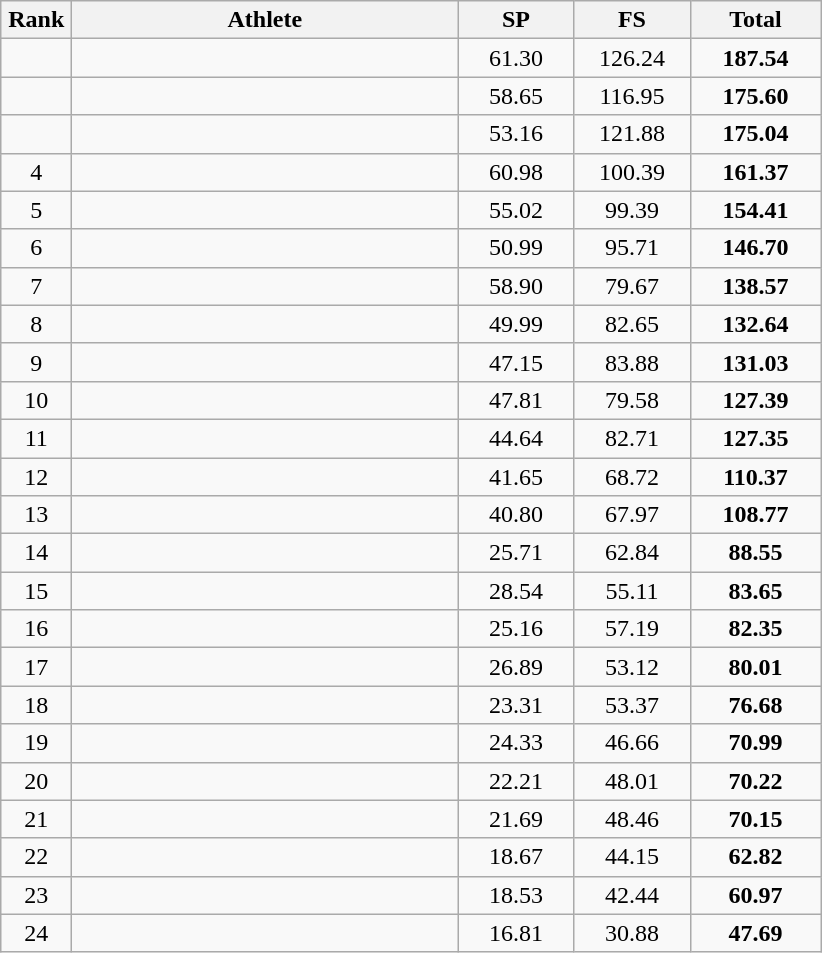<table class=wikitable style="text-align:center">
<tr>
<th width=40>Rank</th>
<th width=250>Athlete</th>
<th width=70>SP</th>
<th width=70>FS</th>
<th width=80>Total</th>
</tr>
<tr>
<td></td>
<td align=left></td>
<td>61.30</td>
<td>126.24</td>
<td><strong>187.54</strong></td>
</tr>
<tr>
<td></td>
<td align=left></td>
<td>58.65</td>
<td>116.95</td>
<td><strong>175.60</strong></td>
</tr>
<tr>
<td></td>
<td align=left></td>
<td>53.16</td>
<td>121.88</td>
<td><strong>175.04</strong></td>
</tr>
<tr>
<td>4</td>
<td align=left></td>
<td>60.98</td>
<td>100.39</td>
<td><strong>161.37</strong></td>
</tr>
<tr>
<td>5</td>
<td align=left></td>
<td>55.02</td>
<td>99.39</td>
<td><strong>154.41</strong></td>
</tr>
<tr>
<td>6</td>
<td align=left></td>
<td>50.99</td>
<td>95.71</td>
<td><strong>146.70</strong></td>
</tr>
<tr>
<td>7</td>
<td align=left></td>
<td>58.90</td>
<td>79.67</td>
<td><strong>138.57</strong></td>
</tr>
<tr>
<td>8</td>
<td align=left></td>
<td>49.99</td>
<td>82.65</td>
<td><strong>132.64</strong></td>
</tr>
<tr>
<td>9</td>
<td align=left></td>
<td>47.15</td>
<td>83.88</td>
<td><strong>131.03</strong></td>
</tr>
<tr>
<td>10</td>
<td align=left></td>
<td>47.81</td>
<td>79.58</td>
<td><strong>127.39</strong></td>
</tr>
<tr>
<td>11</td>
<td align=left></td>
<td>44.64</td>
<td>82.71</td>
<td><strong>127.35</strong></td>
</tr>
<tr>
<td>12</td>
<td align=left></td>
<td>41.65</td>
<td>68.72</td>
<td><strong>110.37</strong></td>
</tr>
<tr>
<td>13</td>
<td align=left></td>
<td>40.80</td>
<td>67.97</td>
<td><strong>108.77</strong></td>
</tr>
<tr>
<td>14</td>
<td align=left></td>
<td>25.71</td>
<td>62.84</td>
<td><strong>88.55</strong></td>
</tr>
<tr>
<td>15</td>
<td align=left></td>
<td>28.54</td>
<td>55.11</td>
<td><strong>83.65</strong></td>
</tr>
<tr>
<td>16</td>
<td align=left></td>
<td>25.16</td>
<td>57.19</td>
<td><strong>82.35</strong></td>
</tr>
<tr>
<td>17</td>
<td align=left></td>
<td>26.89</td>
<td>53.12</td>
<td><strong>80.01</strong></td>
</tr>
<tr>
<td>18</td>
<td align=left></td>
<td>23.31</td>
<td>53.37</td>
<td><strong>76.68</strong></td>
</tr>
<tr>
<td>19</td>
<td align=left></td>
<td>24.33</td>
<td>46.66</td>
<td><strong>70.99</strong></td>
</tr>
<tr>
<td>20</td>
<td align=left></td>
<td>22.21</td>
<td>48.01</td>
<td><strong>70.22</strong></td>
</tr>
<tr>
<td>21</td>
<td align=left></td>
<td>21.69</td>
<td>48.46</td>
<td><strong>70.15</strong></td>
</tr>
<tr>
<td>22</td>
<td align=left></td>
<td>18.67</td>
<td>44.15</td>
<td><strong>62.82</strong></td>
</tr>
<tr>
<td>23</td>
<td align=left></td>
<td>18.53</td>
<td>42.44</td>
<td><strong>60.97</strong></td>
</tr>
<tr>
<td>24</td>
<td align=left></td>
<td>16.81</td>
<td>30.88</td>
<td><strong>47.69</strong></td>
</tr>
</table>
